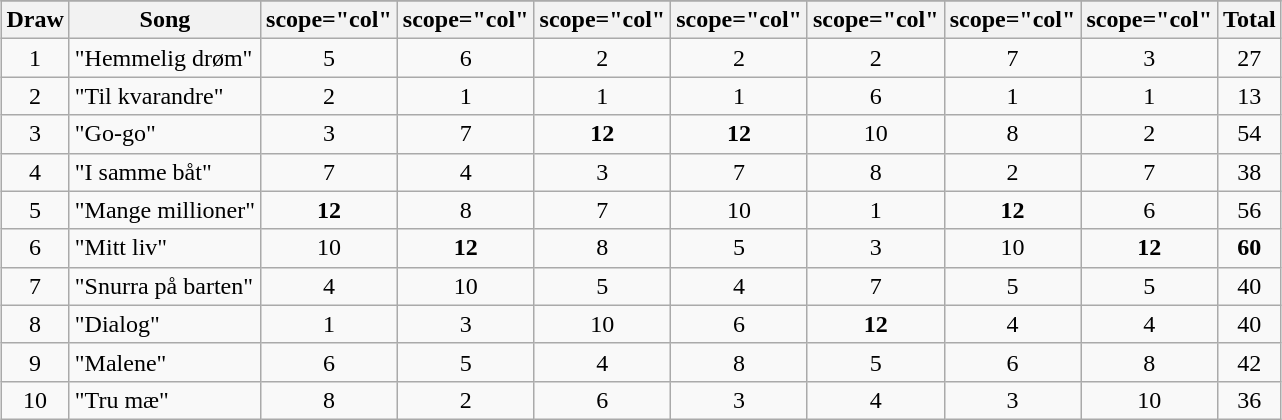<table class="wikitable plainrowheaders" style="margin: 1em auto 1em auto; text-align:center;">
<tr>
</tr>
<tr>
<th scope="col">Draw</th>
<th scope="col">Song</th>
<th>scope="col" </th>
<th>scope="col" </th>
<th>scope="col" </th>
<th>scope="col" </th>
<th>scope="col" </th>
<th>scope="col" </th>
<th>scope="col" </th>
<th scope="col">Total</th>
</tr>
<tr>
<td>1</td>
<td align="left">"Hemmelig drøm"</td>
<td>5</td>
<td>6</td>
<td>2</td>
<td>2</td>
<td>2</td>
<td>7</td>
<td>3</td>
<td>27</td>
</tr>
<tr>
<td>2</td>
<td align="left">"Til kvarandre"</td>
<td>2</td>
<td>1</td>
<td>1</td>
<td>1</td>
<td>6</td>
<td>1</td>
<td>1</td>
<td>13</td>
</tr>
<tr>
<td>3</td>
<td align="left">"Go-go"</td>
<td>3</td>
<td>7</td>
<td><strong>12</strong></td>
<td><strong>12</strong></td>
<td>10</td>
<td>8</td>
<td>2</td>
<td>54</td>
</tr>
<tr>
<td>4</td>
<td align="left">"I samme båt"</td>
<td>7</td>
<td>4</td>
<td>3</td>
<td>7</td>
<td>8</td>
<td>2</td>
<td>7</td>
<td>38</td>
</tr>
<tr>
<td>5</td>
<td align="left">"Mange millioner"</td>
<td><strong>12</strong></td>
<td>8</td>
<td>7</td>
<td>10</td>
<td>1</td>
<td><strong>12</strong></td>
<td>6</td>
<td>56</td>
</tr>
<tr>
<td>6</td>
<td align="left">"Mitt liv"</td>
<td>10</td>
<td><strong>12</strong></td>
<td>8</td>
<td>5</td>
<td>3</td>
<td>10</td>
<td><strong>12</strong></td>
<td><strong>60</strong></td>
</tr>
<tr>
<td>7</td>
<td align="left">"Snurra på barten"</td>
<td>4</td>
<td>10</td>
<td>5</td>
<td>4</td>
<td>7</td>
<td>5</td>
<td>5</td>
<td>40</td>
</tr>
<tr>
<td>8</td>
<td align="left">"Dialog"</td>
<td>1</td>
<td>3</td>
<td>10</td>
<td>6</td>
<td><strong>12</strong></td>
<td>4</td>
<td>4</td>
<td>40</td>
</tr>
<tr>
<td>9</td>
<td align="left">"Malene"</td>
<td>6</td>
<td>5</td>
<td>4</td>
<td>8</td>
<td>5</td>
<td>6</td>
<td>8</td>
<td>42</td>
</tr>
<tr>
<td>10</td>
<td align="left">"Tru mæ"</td>
<td>8</td>
<td>2</td>
<td>6</td>
<td>3</td>
<td>4</td>
<td>3</td>
<td>10</td>
<td>36</td>
</tr>
</table>
